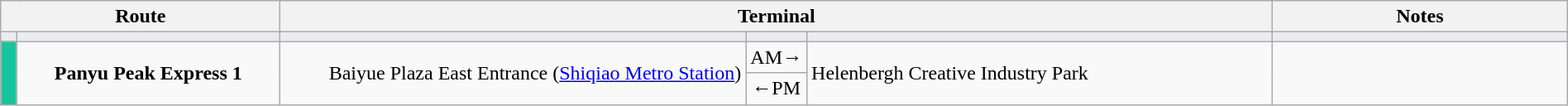<table class="wikitable sortable" style="width:100%; text-align:center;">
<tr>
<th colspan="2" width="18%">Route</th>
<th colspan="3">Terminal</th>
<th width="19%">Notes</th>
</tr>
<tr style="background:#EAECF0" height=0>
<td width="1%"></td>
<td></td>
<td width="30%"></td>
<td></td>
<td width="30%"></td>
<td></td>
</tr>
<tr>
<td style="background:#18c49c" rowspan="2"></td>
<td align=center rowspan="2"><strong>Panyu Peak Express 1</strong></td>
<td align=right rowspan="2">Baiyue Plaza East Entrance (<a href='#'>Shiqiao Metro Station</a>)</td>
<td>AM→</td>
<td align=left rowspan="2">Helenbergh Creative Industry Park</td>
<td rowspan="2"></td>
</tr>
<tr>
<td>←PM</td>
</tr>
</table>
